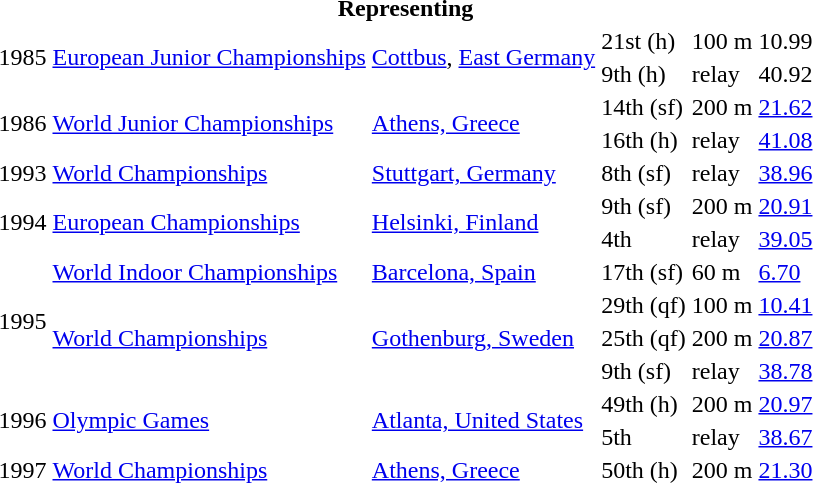<table>
<tr>
<th colspan="6">Representing </th>
</tr>
<tr>
<td rowspan=2>1985</td>
<td rowspan=2><a href='#'>European Junior Championships</a></td>
<td rowspan=2><a href='#'>Cottbus</a>, <a href='#'>East Germany</a></td>
<td>21st (h)</td>
<td>100 m</td>
<td>10.99</td>
</tr>
<tr>
<td>9th (h)</td>
<td> relay</td>
<td>40.92</td>
</tr>
<tr>
<td rowspan=2>1986</td>
<td rowspan=2><a href='#'>World Junior Championships</a></td>
<td rowspan=2><a href='#'>Athens, Greece</a></td>
<td>14th (sf)</td>
<td>200 m</td>
<td><a href='#'>21.62</a></td>
</tr>
<tr>
<td>16th (h)</td>
<td> relay</td>
<td><a href='#'>41.08</a></td>
</tr>
<tr>
<td>1993</td>
<td><a href='#'>World Championships</a></td>
<td><a href='#'>Stuttgart, Germany</a></td>
<td>8th (sf)</td>
<td> relay</td>
<td><a href='#'>38.96</a></td>
</tr>
<tr>
<td rowspan=2>1994</td>
<td rowspan=2><a href='#'>European Championships</a></td>
<td rowspan=2><a href='#'>Helsinki, Finland</a></td>
<td>9th (sf)</td>
<td>200 m</td>
<td><a href='#'>20.91</a></td>
</tr>
<tr>
<td>4th</td>
<td> relay</td>
<td><a href='#'>39.05</a></td>
</tr>
<tr>
<td rowspan=4>1995</td>
<td><a href='#'>World Indoor Championships</a></td>
<td><a href='#'>Barcelona, Spain</a></td>
<td>17th (sf)</td>
<td>60 m</td>
<td><a href='#'>6.70</a></td>
</tr>
<tr>
<td rowspan=3><a href='#'>World Championships</a></td>
<td rowspan=3><a href='#'>Gothenburg, Sweden</a></td>
<td>29th (qf)</td>
<td>100 m</td>
<td><a href='#'>10.41</a></td>
</tr>
<tr>
<td>25th (qf)</td>
<td>200 m</td>
<td><a href='#'>20.87</a></td>
</tr>
<tr>
<td>9th (sf)</td>
<td> relay</td>
<td><a href='#'>38.78</a></td>
</tr>
<tr>
<td rowspan=2>1996</td>
<td rowspan=2><a href='#'>Olympic Games</a></td>
<td rowspan=2><a href='#'>Atlanta, United States</a></td>
<td>49th (h)</td>
<td>200 m</td>
<td><a href='#'>20.97</a></td>
</tr>
<tr>
<td>5th</td>
<td> relay</td>
<td><a href='#'>38.67</a></td>
</tr>
<tr>
<td>1997</td>
<td><a href='#'>World Championships</a></td>
<td><a href='#'>Athens, Greece</a></td>
<td>50th (h)</td>
<td>200 m</td>
<td><a href='#'>21.30</a></td>
</tr>
</table>
